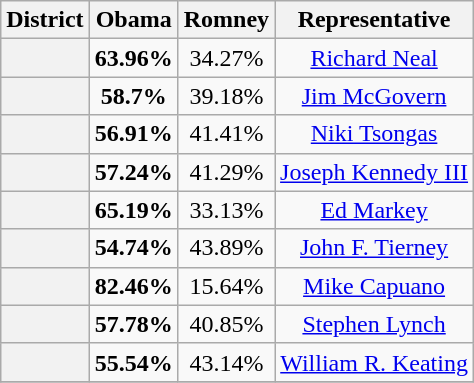<table class=wikitable>
<tr>
<th>District</th>
<th>Obama</th>
<th>Romney</th>
<th>Representative</th>
</tr>
<tr align=center>
<th></th>
<td><strong>63.96%</strong></td>
<td>34.27%</td>
<td><a href='#'>Richard Neal</a></td>
</tr>
<tr align=center>
<th></th>
<td><strong>58.7%</strong></td>
<td>39.18%</td>
<td><a href='#'>Jim McGovern</a></td>
</tr>
<tr align=center>
<th></th>
<td><strong>56.91%</strong></td>
<td>41.41%</td>
<td><a href='#'>Niki Tsongas</a></td>
</tr>
<tr align=center>
<th></th>
<td><strong>57.24%</strong></td>
<td>41.29%</td>
<td><a href='#'>Joseph Kennedy III</a></td>
</tr>
<tr align=center>
<th></th>
<td><strong>65.19%</strong></td>
<td>33.13%</td>
<td><a href='#'>Ed Markey</a></td>
</tr>
<tr align=center>
<th></th>
<td><strong>54.74%</strong></td>
<td>43.89%</td>
<td><a href='#'>John F. Tierney</a></td>
</tr>
<tr align=center>
<th></th>
<td><strong>82.46%</strong></td>
<td>15.64%</td>
<td><a href='#'>Mike Capuano</a></td>
</tr>
<tr align=center>
<th></th>
<td><strong>57.78%</strong></td>
<td>40.85%</td>
<td><a href='#'>Stephen Lynch</a></td>
</tr>
<tr align=center>
<th></th>
<td><strong>55.54%</strong></td>
<td>43.14%</td>
<td><a href='#'>William R. Keating</a></td>
</tr>
<tr align=center>
</tr>
</table>
